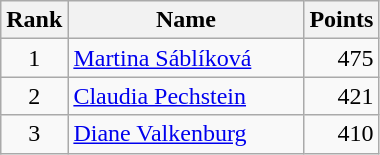<table class="wikitable" border="1">
<tr>
<th width=30>Rank</th>
<th width=150>Name</th>
<th width=25>Points</th>
</tr>
<tr>
<td align=center>1</td>
<td> <a href='#'>Martina Sáblíková</a></td>
<td align=right>475</td>
</tr>
<tr>
<td align=center>2</td>
<td> <a href='#'>Claudia Pechstein</a></td>
<td align=right>421</td>
</tr>
<tr>
<td align=center>3</td>
<td> <a href='#'>Diane Valkenburg</a></td>
<td align=right>410</td>
</tr>
</table>
